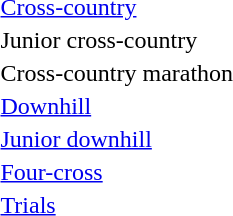<table>
<tr>
<td><a href='#'>Cross-country</a></td>
<td></td>
<td></td>
<td></td>
</tr>
<tr>
<td>Junior cross-country</td>
<td></td>
<td></td>
<td></td>
</tr>
<tr>
<td>Cross-country marathon</td>
<td></td>
<td></td>
<td></td>
</tr>
<tr>
<td><a href='#'>Downhill</a></td>
<td></td>
<td></td>
<td></td>
</tr>
<tr>
<td><a href='#'>Junior downhill</a></td>
<td></td>
<td></td>
<td></td>
</tr>
<tr>
<td><a href='#'>Four-cross</a></td>
<td></td>
<td></td>
<td></td>
</tr>
<tr>
<td><a href='#'>Trials</a></td>
<td></td>
<td></td>
<td></td>
</tr>
</table>
